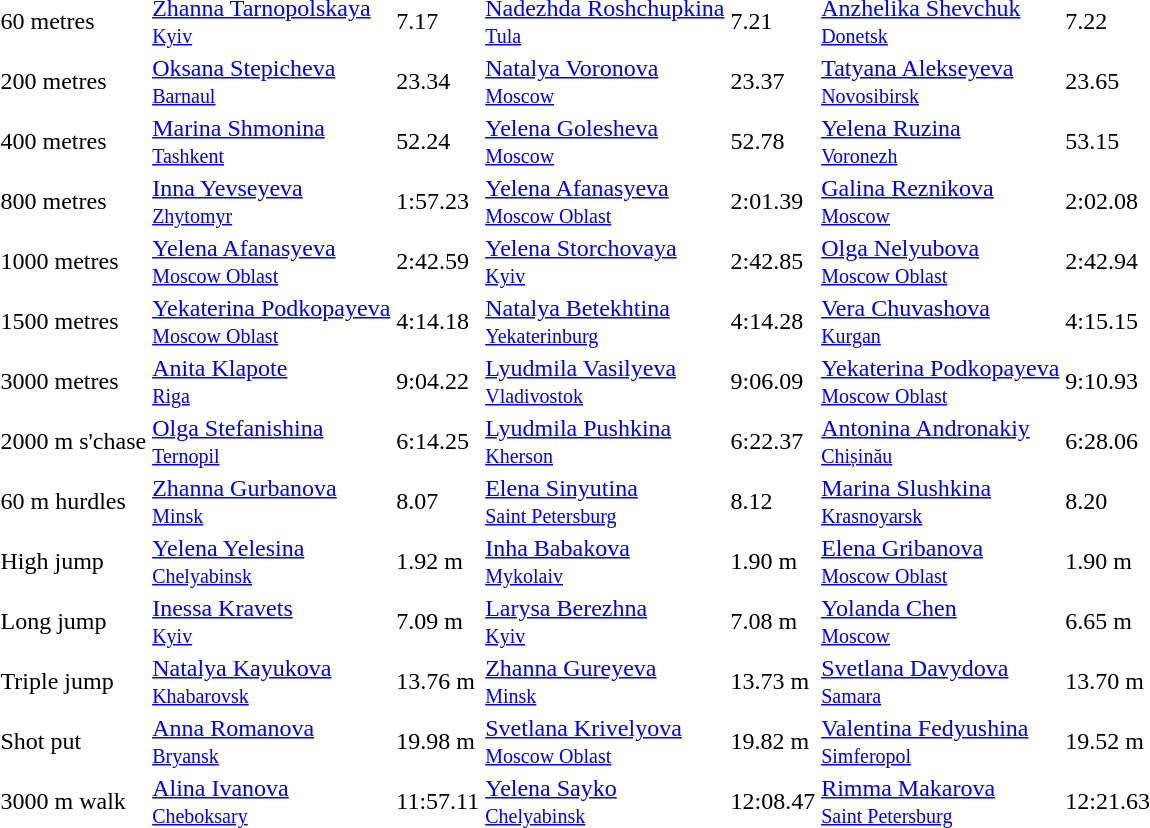<table>
<tr>
<td>60 metres</td>
<td><a href='#'>Zhanna Tarnopolskaya</a><br><small> <a href='#'>Kyiv</a></small></td>
<td>7.17</td>
<td><a href='#'>Nadezhda Roshchupkina</a><br><small> <a href='#'>Tula</a></small></td>
<td>7.21</td>
<td><a href='#'>Anzhelika Shevchuk</a><br><small> <a href='#'>Donetsk</a></small></td>
<td>7.22</td>
</tr>
<tr>
<td>200 metres</td>
<td><a href='#'>Oksana Stepicheva</a><br><small> <a href='#'>Barnaul</a></small></td>
<td>23.34</td>
<td><a href='#'>Natalya Voronova</a><br><small> <a href='#'>Moscow</a></small></td>
<td>23.37</td>
<td><a href='#'>Tatyana Alekseyeva</a><br><small> <a href='#'>Novosibirsk</a></small></td>
<td>23.65</td>
</tr>
<tr>
<td>400 metres</td>
<td><a href='#'>Marina Shmonina</a><br><small> <a href='#'>Tashkent</a></small></td>
<td>52.24</td>
<td><a href='#'>Yelena Golesheva</a><br><small> <a href='#'>Moscow</a></small></td>
<td>52.78</td>
<td><a href='#'>Yelena Ruzina</a><br><small> <a href='#'>Voronezh</a></small></td>
<td>53.15</td>
</tr>
<tr>
<td>800 metres</td>
<td><a href='#'>Inna Yevseyeva</a><br><small> <a href='#'>Zhytomyr</a></small></td>
<td>1:57.23</td>
<td><a href='#'>Yelena Afanasyeva</a><br><small> <a href='#'>Moscow Oblast</a></small></td>
<td>2:01.39</td>
<td><a href='#'>Galina Reznikova</a><br><small> <a href='#'>Moscow</a></small></td>
<td>2:02.08</td>
</tr>
<tr>
<td>1000 metres</td>
<td><a href='#'>Yelena Afanasyeva</a><br><small> <a href='#'>Moscow Oblast</a></small></td>
<td>2:42.59</td>
<td><a href='#'>Yelena Storchovaya</a><br><small> <a href='#'>Kyiv</a></small></td>
<td>2:42.85</td>
<td><a href='#'>Olga Nelyubova</a><br><small> <a href='#'>Moscow Oblast</a></small></td>
<td>2:42.94</td>
</tr>
<tr>
<td>1500 metres</td>
<td><a href='#'>Yekaterina Podkopayeva</a><br><small> <a href='#'>Moscow Oblast</a></small></td>
<td>4:14.18</td>
<td><a href='#'>Natalya Betekhtina</a><br><small> <a href='#'>Yekaterinburg</a></small></td>
<td>4:14.28</td>
<td><a href='#'>Vera Chuvashova</a><br><small> <a href='#'>Kurgan</a></small></td>
<td>4:15.15</td>
</tr>
<tr>
<td>3000 metres</td>
<td><a href='#'>Anita Klapote</a><br><small> <a href='#'>Riga</a></small></td>
<td>9:04.22</td>
<td><a href='#'>Lyudmila Vasilyeva</a><br><small> <a href='#'>Vladivostok</a></small></td>
<td>9:06.09</td>
<td><a href='#'>Yekaterina Podkopayeva</a><br><small> <a href='#'>Moscow Oblast</a></small></td>
<td>9:10.93</td>
</tr>
<tr>
<td>2000 m s'chase</td>
<td><a href='#'>Olga Stefanishina</a><br><small> <a href='#'>Ternopil</a></small></td>
<td>6:14.25</td>
<td><a href='#'>Lyudmila Pushkina</a><br><small> <a href='#'>Kherson</a></small></td>
<td>6:22.37</td>
<td><a href='#'>Antonina Andronakiy</a><br><small> <a href='#'>Chișinău</a></small></td>
<td>6:28.06</td>
</tr>
<tr>
<td>60 m hurdles</td>
<td><a href='#'>Zhanna Gurbanova</a><br><small> <a href='#'>Minsk</a></small></td>
<td>8.07</td>
<td><a href='#'>Elena Sinyutina</a><br><small> <a href='#'>Saint Petersburg</a></small></td>
<td>8.12</td>
<td><a href='#'>Marina Slushkina</a><br><small> <a href='#'>Krasnoyarsk</a></small></td>
<td>8.20</td>
</tr>
<tr>
<td>High jump</td>
<td><a href='#'>Yelena Yelesina</a><br><small> <a href='#'>Chelyabinsk</a></small></td>
<td>1.92 m</td>
<td><a href='#'>Inha Babakova</a><br><small> <a href='#'>Mykolaiv</a></small></td>
<td>1.90 m</td>
<td><a href='#'>Elena Gribanova</a><br><small> <a href='#'>Moscow Oblast</a></small></td>
<td>1.90 m</td>
</tr>
<tr>
<td>Long jump</td>
<td><a href='#'>Inessa Kravets</a><br><small> <a href='#'>Kyiv</a></small></td>
<td>7.09 m</td>
<td><a href='#'>Larysa Berezhna</a><br><small> <a href='#'>Kyiv</a></small></td>
<td>7.08 m</td>
<td><a href='#'>Yolanda Chen</a><br><small> <a href='#'>Moscow</a></small></td>
<td>6.65 m</td>
</tr>
<tr>
<td>Triple jump</td>
<td><a href='#'>Natalya Kayukova</a><br><small> <a href='#'>Khabarovsk</a></small></td>
<td>13.76 m</td>
<td><a href='#'>Zhanna Gureyeva</a><br><small> <a href='#'>Minsk</a></small></td>
<td>13.73 m</td>
<td><a href='#'>Svetlana Davydova</a><br><small> <a href='#'>Samara</a></small></td>
<td>13.70 m</td>
</tr>
<tr>
<td>Shot put</td>
<td><a href='#'>Anna Romanova</a><br><small> <a href='#'>Bryansk</a></small></td>
<td>19.98 m</td>
<td><a href='#'>Svetlana Krivelyova</a><br><small> <a href='#'>Moscow Oblast</a></small></td>
<td>19.82 m</td>
<td><a href='#'>Valentina Fedyushina</a><br><small> <a href='#'>Simferopol</a></small></td>
<td>19.52 m</td>
</tr>
<tr>
<td>3000 m walk</td>
<td><a href='#'>Alina Ivanova</a><br><small> <a href='#'>Cheboksary</a></small></td>
<td>11:57.11</td>
<td><a href='#'>Yelena Sayko</a><br><small> <a href='#'>Chelyabinsk</a></small></td>
<td>12:08.47</td>
<td><a href='#'>Rimma Makarova</a><br><small> <a href='#'>Saint Petersburg</a></small></td>
<td>12:21.63</td>
</tr>
</table>
